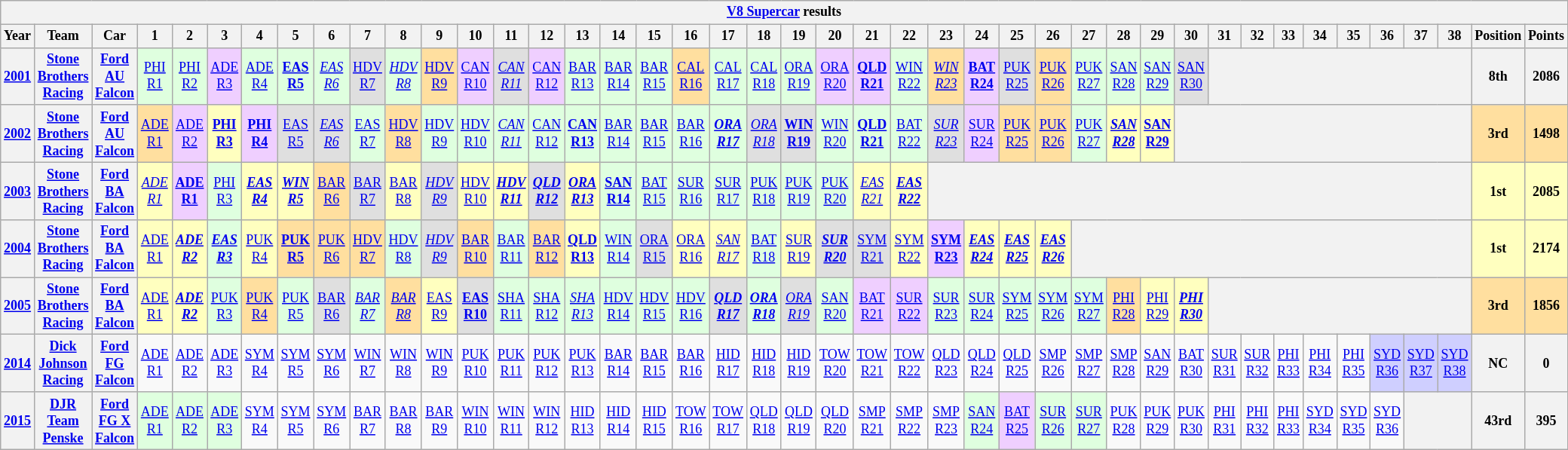<table class="wikitable" style="text-align:center; font-size:75%">
<tr>
<th colspan=45><a href='#'>V8 Supercar</a> results</th>
</tr>
<tr>
<th>Year</th>
<th>Team</th>
<th>Car</th>
<th>1</th>
<th>2</th>
<th>3</th>
<th>4</th>
<th>5</th>
<th>6</th>
<th>7</th>
<th>8</th>
<th>9</th>
<th>10</th>
<th>11</th>
<th>12</th>
<th>13</th>
<th>14</th>
<th>15</th>
<th>16</th>
<th>17</th>
<th>18</th>
<th>19</th>
<th>20</th>
<th>21</th>
<th>22</th>
<th>23</th>
<th>24</th>
<th>25</th>
<th>26</th>
<th>27</th>
<th>28</th>
<th>29</th>
<th>30</th>
<th>31</th>
<th>32</th>
<th>33</th>
<th>34</th>
<th>35</th>
<th>36</th>
<th>37</th>
<th>38</th>
<th>Position</th>
<th>Points</th>
</tr>
<tr>
<th><a href='#'>2001</a></th>
<th><a href='#'>Stone Brothers Racing</a></th>
<th><a href='#'>Ford AU Falcon</a></th>
<td style="background:#DFFFDF;"><a href='#'>PHI<br>R1</a><br></td>
<td style="background:#DFFFDF;"><a href='#'>PHI<br>R2</a><br></td>
<td style="background:#EFCFFF;"><a href='#'>ADE<br>R3</a><br></td>
<td style="background:#DFFFDF;"><a href='#'>ADE<br>R4</a><br></td>
<td style="background:#DFFFDF;"><strong><a href='#'>EAS<br>R5</a></strong><br></td>
<td style="background:#DFFFDF;"><em><a href='#'>EAS<br>R6</a></em><br></td>
<td style="background:#DFDFDF;"><a href='#'>HDV<br>R7</a><br></td>
<td style="background:#DFFFDF;"><em><a href='#'>HDV<br>R8</a></em><br></td>
<td style="background:#FFDF9F;"><a href='#'>HDV<br>R9</a><br></td>
<td style="background:#EFCFFF;"><a href='#'>CAN<br>R10</a><br></td>
<td style="background:#DFDFDF;"><em><a href='#'>CAN<br>R11</a></em><br></td>
<td style="background:#EFCFFF;"><a href='#'>CAN<br>R12</a><br></td>
<td style="background:#DFFFDF;"><a href='#'>BAR<br>R13</a><br></td>
<td style="background:#DFFFDF;"><a href='#'>BAR<br>R14</a><br></td>
<td style="background:#DFFFDF;"><a href='#'>BAR<br>R15</a><br></td>
<td style="background:#FFDF9F;"><a href='#'>CAL<br>R16</a><br></td>
<td style="background:#DFFFDF;"><a href='#'>CAL<br>R17</a><br></td>
<td style="background:#DFFFDF;"><a href='#'>CAL<br>R18</a><br></td>
<td style="background:#DFFFDF;"><a href='#'>ORA<br>R19</a><br></td>
<td style="background:#EFCFFF;"><a href='#'>ORA<br>R20</a><br></td>
<td style="background:#EFCFFF;"><strong><a href='#'>QLD<br>R21</a></strong><br></td>
<td style="background:#DFFFDF;"><a href='#'>WIN<br>R22</a><br></td>
<td style="background:#FFDF9F;"><em><a href='#'>WIN<br>R23</a></em><br></td>
<td style="background:#EFCFFF;"><strong><a href='#'>BAT<br>R24</a></strong><br></td>
<td style="background:#DFDFDF;"><a href='#'>PUK<br>R25</a><br></td>
<td style="background:#FFDF9F;"><a href='#'>PUK<br>R26</a><br></td>
<td style="background:#DFFFDF;"><a href='#'>PUK<br>R27</a><br></td>
<td style="background:#DFFFDF;"><a href='#'>SAN<br>R28</a><br></td>
<td style="background:#DFFFDF;"><a href='#'>SAN<br>R29</a><br></td>
<td style="background:#DFDFDF;"><a href='#'>SAN<br>R30</a><br></td>
<th colspan=8></th>
<th>8th</th>
<th>2086</th>
</tr>
<tr>
<th><a href='#'>2002</a></th>
<th><a href='#'>Stone Brothers Racing</a></th>
<th><a href='#'>Ford AU Falcon</a></th>
<td style="background:#FFDF9F;"><a href='#'>ADE<br>R1</a><br></td>
<td style="background:#EFCFFF;"><a href='#'>ADE<br>R2</a><br></td>
<td style="background:#FFFFBF;"><strong><a href='#'>PHI<br>R3</a></strong><br></td>
<td style="background:#EFCFFF;"><strong><a href='#'>PHI<br>R4</a></strong><br></td>
<td style="background:#DFDFDF;"><a href='#'>EAS<br>R5</a><br></td>
<td style="background:#DFDFDF;"><em><a href='#'>EAS<br>R6</a></em><br></td>
<td style="background:#DFFFDF;"><a href='#'>EAS<br>R7</a><br></td>
<td style="background:#FFDF9F;"><a href='#'>HDV<br>R8</a><br></td>
<td style="background:#DFFFDF;"><a href='#'>HDV<br>R9</a><br></td>
<td style="background:#DFFFDF;"><a href='#'>HDV<br>R10</a><br></td>
<td style="background:#DFFFDF;"><em><a href='#'>CAN<br>R11</a></em><br></td>
<td style="background:#DFFFDF;"><a href='#'>CAN<br>R12</a><br></td>
<td style="background:#DFFFDF;"><strong><a href='#'>CAN<br>R13</a></strong><br></td>
<td style="background:#DFFFDF;"><a href='#'>BAR<br>R14</a><br></td>
<td style="background:#DFFFDF;"><a href='#'>BAR<br>R15</a><br></td>
<td style="background:#DFFFDF;"><a href='#'>BAR<br>R16</a><br></td>
<td style="background:#DFFFDF;"><strong><em><a href='#'>ORA<br>R17</a></em></strong><br></td>
<td style="background:#DFDFDF;"><em><a href='#'>ORA<br>R18</a></em><br></td>
<td style="background:#DFDFDF;"><strong><a href='#'>WIN<br>R19</a></strong><br></td>
<td style="background:#DFFFDF;"><a href='#'>WIN<br>R20</a><br></td>
<td style="background:#DFFFDF;"><strong><a href='#'>QLD<br>R21</a></strong><br></td>
<td style="background:#DFFFDF;"><a href='#'>BAT<br>R22</a><br></td>
<td style="background:#DFDFDF;"><em><a href='#'>SUR<br>R23</a></em><br></td>
<td style="background:#EFCFFF;"><a href='#'>SUR<br>R24</a><br></td>
<td style="background:#FFDF9F;"><a href='#'>PUK<br>R25</a><br></td>
<td style="background:#FFDF9F;"><a href='#'>PUK<br>R26</a><br></td>
<td style="background:#DFFFDF;"><a href='#'>PUK<br>R27</a><br></td>
<td style="background:#FFFFBF;"><strong><em><a href='#'>SAN<br>R28</a></em></strong><br></td>
<td style="background:#FFFFBF;"><strong><a href='#'>SAN<br>R29</a></strong><br></td>
<th colspan=9></th>
<th style="background:#FFDF9F;">3rd</th>
<th style="background:#FFDF9F;">1498</th>
</tr>
<tr>
<th><a href='#'>2003</a></th>
<th><a href='#'>Stone Brothers Racing</a></th>
<th><a href='#'>Ford BA Falcon</a></th>
<td style="background:#FFFFBF;"><em><a href='#'>ADE<br>R1</a></em><br></td>
<td style="background:#EFCFFF;"><strong><a href='#'>ADE<br>R1</a></strong><br></td>
<td style="background:#DFFFDF;"><a href='#'>PHI<br>R3</a><br></td>
<td style="background:#FFFFBF;"><strong><em><a href='#'>EAS<br>R4</a></em></strong><br></td>
<td style="background:#FFFFBF;"><strong><em><a href='#'>WIN<br>R5</a></em></strong><br></td>
<td style="background:#FFDF9F;"><a href='#'>BAR<br>R6</a><br></td>
<td style="background:#DFDFDF;"><a href='#'>BAR<br>R7</a><br></td>
<td style="background:#FFFFBF;"><a href='#'>BAR<br>R8</a><br></td>
<td style="background:#DFDFDF;"><em><a href='#'>HDV<br>R9</a></em><br></td>
<td style="background:#FFFFBF;"><a href='#'>HDV<br>R10</a><br></td>
<td style="background:#FFFFBF;"><strong><em><a href='#'>HDV<br>R11</a></em></strong><br></td>
<td style="background:#DFDFDF;"><strong><em><a href='#'>QLD<br>R12</a></em></strong><br></td>
<td style="background:#FFFFBF;"><strong><em><a href='#'>ORA<br>R13</a></em></strong><br></td>
<td style="background:#DFFFDF;"><strong><a href='#'>SAN<br>R14</a></strong><br></td>
<td style="background:#DFFFDF;"><a href='#'>BAT<br>R15</a><br></td>
<td style="background:#DFFFDF;"><a href='#'>SUR<br>R16</a><br></td>
<td style="background:#DFFFDF;"><a href='#'>SUR<br>R17</a><br></td>
<td style="background:#DFFFDF;"><a href='#'>PUK<br>R18</a><br></td>
<td style="background:#DFFFDF;"><a href='#'>PUK<br>R19</a><br></td>
<td style="background:#DFFFDF;"><a href='#'>PUK<br>R20</a><br></td>
<td style="background:#FFFFBF;"><em><a href='#'>EAS<br>R21</a></em><br></td>
<td style="background:#FFFFBF;"><strong><em><a href='#'>EAS<br>R22</a></em></strong><br></td>
<th colspan=16></th>
<th style="background:#FFFFBF;">1st</th>
<th style="background:#FFFFBF;">2085</th>
</tr>
<tr>
<th><a href='#'>2004</a></th>
<th><a href='#'>Stone Brothers Racing</a></th>
<th><a href='#'>Ford BA Falcon</a></th>
<td style="background:#FFFFBF;"><a href='#'>ADE<br>R1</a><br></td>
<td style="background:#FFFFBF;"><strong><em><a href='#'>ADE<br>R2</a></em></strong><br></td>
<td style="background:#DFFFDF;"><strong><em><a href='#'>EAS<br>R3</a></em></strong><br></td>
<td style="background:#FFFFBF;"><a href='#'>PUK<br>R4</a><br></td>
<td style="background:#FFDF9F;"><strong><a href='#'>PUK<br>R5</a></strong><br></td>
<td style="background:#FFDF9F;"><a href='#'>PUK<br>R6</a><br></td>
<td style="background:#FFDF9F;"><a href='#'>HDV<br>R7</a><br></td>
<td style="background:#DFFFDF;"><a href='#'>HDV<br>R8</a><br></td>
<td style="background:#DFDFDF;"><em><a href='#'>HDV<br>R9</a></em><br></td>
<td style="background:#FFDF9F;"><a href='#'>BAR<br>R10</a><br></td>
<td style="background:#DFFFDF;"><a href='#'>BAR<br>R11</a><br></td>
<td style="background:#FFDF9F;"><a href='#'>BAR<br>R12</a><br></td>
<td style="background:#FFFFBF;"><strong><a href='#'>QLD<br>R13</a></strong><br></td>
<td style="background:#DFFFDF;"><a href='#'>WIN<br>R14</a><br></td>
<td style="background:#DFDFDF;"><a href='#'>ORA<br>R15</a><br></td>
<td style="background:#FFFFBF;"><a href='#'>ORA<br>R16</a><br></td>
<td style="background:#FFFFBF;"><em><a href='#'>SAN<br>R17</a></em><br></td>
<td style="background:#DFFFDF;"><a href='#'>BAT<br>R18</a><br></td>
<td style="background:#FFFFBF;"><a href='#'>SUR<br>R19</a><br></td>
<td style="background:#DFDFDF;"><strong><em><a href='#'>SUR<br>R20</a></em></strong><br></td>
<td style="background:#DFDFDF;"><a href='#'>SYM<br>R21</a><br></td>
<td style="background:#FFFFBF;"><a href='#'>SYM<br>R22</a><br></td>
<td style="background:#EFCFFF;"><strong><a href='#'>SYM<br>R23</a></strong><br></td>
<td style="background:#FFFFBF;"><strong><em><a href='#'>EAS<br>R24</a></em></strong><br></td>
<td style="background:#FFFFBF;"><strong><em><a href='#'>EAS<br>R25</a></em></strong><br></td>
<td style="background:#FFFFBF;"><strong><em><a href='#'>EAS<br>R26</a></em></strong><br></td>
<th colspan=12></th>
<th style="background:#FFFFBF;">1st</th>
<th style="background:#FFFFBF;">2174</th>
</tr>
<tr>
<th><a href='#'>2005</a></th>
<th><a href='#'>Stone Brothers Racing</a></th>
<th><a href='#'>Ford BA Falcon</a></th>
<td style="background:#FFFFBF;"><a href='#'>ADE<br>R1</a><br></td>
<td style="background:#FFFFBF;"><strong><em><a href='#'>ADE<br>R2</a></em></strong><br></td>
<td style="background:#DFFFDF;"><a href='#'>PUK<br>R3</a><br></td>
<td style="background:#FFDF9F;"><a href='#'>PUK<br>R4</a><br></td>
<td style="background:#DFFFDF;"><a href='#'>PUK<br>R5</a><br></td>
<td style="background:#DFDFDF;"><a href='#'>BAR<br>R6</a><br></td>
<td style="background:#DFFFDF;"><em><a href='#'>BAR<br>R7</a></em><br></td>
<td style="background:#FFDF9F;"><em><a href='#'>BAR<br>R8</a></em><br></td>
<td style="background:#FFFFBF;"><a href='#'>EAS<br>R9</a><br></td>
<td style="background:#DFDFDF;"><strong><a href='#'>EAS<br>R10</a></strong><br></td>
<td style="background:#DFFFDF;"><a href='#'>SHA<br>R11</a><br></td>
<td style="background:#DFFFDF;"><a href='#'>SHA<br>R12</a><br></td>
<td style="background:#DFFFDF;"><em><a href='#'>SHA<br>R13</a></em><br></td>
<td style="background:#DFFFDF;"><a href='#'>HDV<br>R14</a><br></td>
<td style="background:#DFFFDF;"><a href='#'>HDV<br>R15</a><br></td>
<td style="background:#DFFFDF;"><a href='#'>HDV<br>R16</a><br></td>
<td style="background:#DFDFDF;"><strong><em><a href='#'>QLD<br>R17</a></em></strong><br></td>
<td style="background:#DFFFDF;"><strong><em><a href='#'>ORA<br>R18</a></em></strong><br></td>
<td style="background:#DFDFDF;"><em><a href='#'>ORA<br>R19</a></em><br></td>
<td style="background:#DFFFDF;"><a href='#'>SAN<br>R20</a><br></td>
<td style="background:#EFCFFF;"><a href='#'>BAT<br>R21</a><br></td>
<td style="background:#EFCFFF;"><a href='#'>SUR<br>R22</a><br></td>
<td style="background:#DFFFDF;"><a href='#'>SUR<br>R23</a><br></td>
<td style="background:#DFFFDF;"><a href='#'>SUR<br>R24</a><br></td>
<td style="background:#DFFFDF;"><a href='#'>SYM<br>R25</a><br></td>
<td style="background:#DFFFDF;"><a href='#'>SYM<br>R26</a><br></td>
<td style="background:#DFFFDF;"><a href='#'>SYM<br>R27</a><br></td>
<td style="background:#FFDF9F;"><a href='#'>PHI<br>R28</a><br></td>
<td style="background:#FFFFBF;"><a href='#'>PHI<br>R29</a><br></td>
<td style="background:#FFFFBF;"><strong><em><a href='#'>PHI<br>R30</a></em></strong><br></td>
<th colspan=8></th>
<th style="background:#FFDF9F;">3rd</th>
<th style="background:#FFDF9F;">1856</th>
</tr>
<tr>
<th><a href='#'>2014</a></th>
<th><a href='#'>Dick Johnson Racing</a></th>
<th><a href='#'>Ford FG Falcon</a></th>
<td><a href='#'>ADE<br>R1</a></td>
<td><a href='#'>ADE<br>R2</a></td>
<td><a href='#'>ADE<br>R3</a></td>
<td><a href='#'>SYM<br>R4</a></td>
<td><a href='#'>SYM<br>R5</a></td>
<td><a href='#'>SYM<br>R6</a></td>
<td><a href='#'>WIN<br>R7</a></td>
<td><a href='#'>WIN<br>R8</a></td>
<td><a href='#'>WIN<br>R9</a></td>
<td><a href='#'>PUK<br>R10</a></td>
<td><a href='#'>PUK<br>R11</a></td>
<td><a href='#'>PUK<br>R12</a></td>
<td><a href='#'>PUK<br>R13</a></td>
<td><a href='#'>BAR<br>R14</a></td>
<td><a href='#'>BAR<br>R15</a></td>
<td><a href='#'>BAR<br>R16</a></td>
<td><a href='#'>HID<br>R17</a></td>
<td><a href='#'>HID<br>R18</a></td>
<td><a href='#'>HID<br>R19</a></td>
<td><a href='#'>TOW<br>R20</a></td>
<td><a href='#'>TOW<br>R21</a></td>
<td><a href='#'>TOW<br>R22</a></td>
<td><a href='#'>QLD<br>R23</a></td>
<td><a href='#'>QLD<br>R24</a></td>
<td><a href='#'>QLD<br>R25</a></td>
<td><a href='#'>SMP<br>R26</a></td>
<td><a href='#'>SMP<br>R27</a></td>
<td><a href='#'>SMP<br>R28</a></td>
<td><a href='#'>SAN<br>R29</a></td>
<td><a href='#'>BAT<br>R30</a></td>
<td><a href='#'>SUR<br>R31</a></td>
<td><a href='#'>SUR<br>R32</a></td>
<td><a href='#'>PHI<br>R33</a></td>
<td><a href='#'>PHI<br>R34</a></td>
<td><a href='#'>PHI<br>R35</a></td>
<td style="background:#cfcfff;"><a href='#'>SYD<br>R36</a><br></td>
<td style="background:#cfcfff;"><a href='#'>SYD<br>R37</a><br></td>
<td style="background:#cfcfff;"><a href='#'>SYD<br>R38</a><br></td>
<th>NC</th>
<th>0</th>
</tr>
<tr>
<th><a href='#'>2015</a></th>
<th><a href='#'>DJR Team Penske</a></th>
<th><a href='#'>Ford FG X Falcon</a></th>
<td style="background:#DFFFDF;"><a href='#'>ADE<br>R1</a><br></td>
<td style="background:#DFFFDF;"><a href='#'>ADE<br>R2</a><br></td>
<td style="background:#DFFFDF;"><a href='#'>ADE<br>R3</a><br></td>
<td><a href='#'>SYM<br>R4</a></td>
<td><a href='#'>SYM<br>R5</a></td>
<td><a href='#'>SYM<br>R6</a></td>
<td><a href='#'>BAR<br>R7</a></td>
<td><a href='#'>BAR<br>R8</a></td>
<td><a href='#'>BAR<br>R9</a></td>
<td><a href='#'>WIN<br>R10</a></td>
<td><a href='#'>WIN<br>R11</a></td>
<td><a href='#'>WIN<br>R12</a></td>
<td><a href='#'>HID<br>R13</a></td>
<td><a href='#'>HID<br>R14</a></td>
<td><a href='#'>HID<br>R15</a></td>
<td><a href='#'>TOW<br>R16</a></td>
<td><a href='#'>TOW<br>R17</a></td>
<td><a href='#'>QLD<br>R18</a></td>
<td><a href='#'>QLD<br>R19</a></td>
<td><a href='#'>QLD<br>R20</a></td>
<td><a href='#'>SMP<br>R21</a></td>
<td><a href='#'>SMP<br>R22</a></td>
<td><a href='#'>SMP<br>R23</a></td>
<td style="background:#DFFFDF;"><a href='#'>SAN<br>R24</a><br></td>
<td style="background:#EFCFFF;"><a href='#'>BAT<br>R25</a><br></td>
<td style="background:#DFFFDF;"><a href='#'>SUR<br>R26</a><br></td>
<td style="background:#DFFFDF;"><a href='#'>SUR<br>R27</a><br></td>
<td><a href='#'>PUK<br>R28</a></td>
<td><a href='#'>PUK<br>R29</a></td>
<td><a href='#'>PUK<br>R30</a></td>
<td><a href='#'>PHI<br>R31</a></td>
<td><a href='#'>PHI<br>R32</a></td>
<td><a href='#'>PHI<br>R33</a></td>
<td><a href='#'>SYD<br>R34</a></td>
<td><a href='#'>SYD<br>R35</a></td>
<td><a href='#'>SYD<br>R36</a></td>
<th colspan=2></th>
<th>43rd</th>
<th>395</th>
</tr>
</table>
